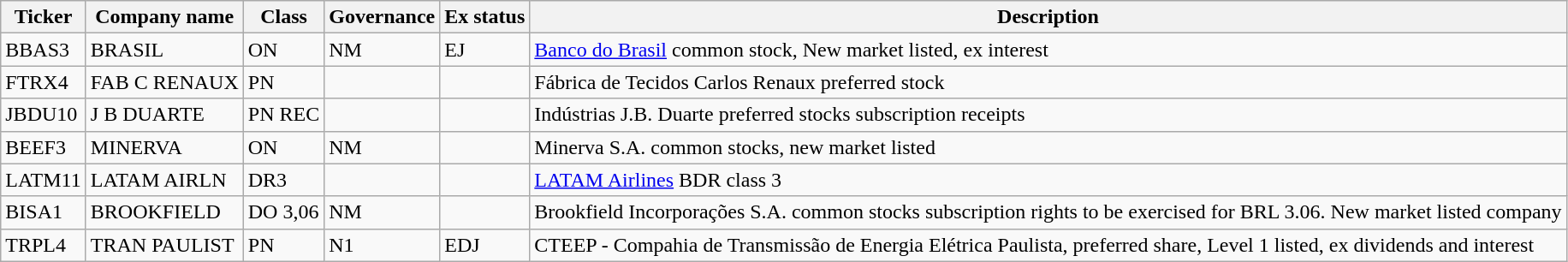<table class="wikitable">
<tr>
<th>Ticker</th>
<th>Company name</th>
<th>Class</th>
<th>Governance</th>
<th>Ex status</th>
<th>Description</th>
</tr>
<tr>
<td>BBAS3</td>
<td>BRASIL</td>
<td>ON</td>
<td>NM</td>
<td>EJ</td>
<td><a href='#'>Banco do Brasil</a> common stock, New market listed, ex interest</td>
</tr>
<tr>
<td>FTRX4</td>
<td>FAB C RENAUX</td>
<td>PN</td>
<td></td>
<td></td>
<td>Fábrica de Tecidos Carlos Renaux preferred stock</td>
</tr>
<tr>
<td>JBDU10</td>
<td>J B DUARTE</td>
<td>PN REC</td>
<td></td>
<td></td>
<td>Indústrias J.B. Duarte preferred stocks subscription receipts</td>
</tr>
<tr>
<td>BEEF3</td>
<td>MINERVA</td>
<td>ON</td>
<td>NM</td>
<td></td>
<td>Minerva S.A. common stocks, new market listed</td>
</tr>
<tr>
<td>LATM11</td>
<td>LATAM AIRLN</td>
<td>DR3</td>
<td></td>
<td></td>
<td><a href='#'>LATAM Airlines</a> BDR class 3</td>
</tr>
<tr>
<td>BISA1</td>
<td>BROOKFIELD</td>
<td>DO 3,06</td>
<td>NM</td>
<td></td>
<td>Brookfield Incorporações S.A. common stocks subscription rights to be exercised for BRL 3.06. New market listed company</td>
</tr>
<tr>
<td>TRPL4</td>
<td>TRAN PAULIST</td>
<td>PN</td>
<td>N1</td>
<td>EDJ</td>
<td>CTEEP - Compahia de Transmissão de Energia Elétrica Paulista, preferred share, Level 1 listed, ex dividends and interest</td>
</tr>
</table>
